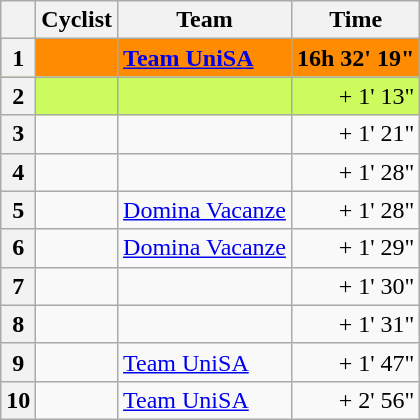<table class="wikitable">
<tr>
<th></th>
<th>Cyclist</th>
<th>Team</th>
<th>Time</th>
</tr>
<tr bgcolor="#FF8C00">
<th>1</th>
<td><strong></strong></td>
<td><strong><a href='#'>Team UniSA</a></strong></td>
<td align="right"><strong>16h 32' 19"</strong></td>
</tr>
<tr style="background:#CCFB5D;">
<th>2</th>
<td></td>
<td></td>
<td align="right">+ 1' 13"</td>
</tr>
<tr>
<th>3</th>
<td></td>
<td></td>
<td align="right">+ 1' 21"</td>
</tr>
<tr>
<th>4</th>
<td></td>
<td></td>
<td align="right">+ 1' 28"</td>
</tr>
<tr>
<th>5</th>
<td></td>
<td><a href='#'>Domina Vacanze</a></td>
<td align="right">+ 1' 28"</td>
</tr>
<tr>
<th>6</th>
<td></td>
<td><a href='#'>Domina Vacanze</a></td>
<td align="right">+ 1' 29"</td>
</tr>
<tr>
<th>7</th>
<td></td>
<td></td>
<td align="right">+ 1' 30"</td>
</tr>
<tr>
<th>8</th>
<td></td>
<td></td>
<td align="right">+ 1' 31"</td>
</tr>
<tr>
<th>9</th>
<td></td>
<td><a href='#'>Team UniSA</a></td>
<td align="right">+ 1' 47"</td>
</tr>
<tr>
<th>10</th>
<td></td>
<td><a href='#'>Team UniSA</a></td>
<td align="right">+ 2' 56"</td>
</tr>
</table>
